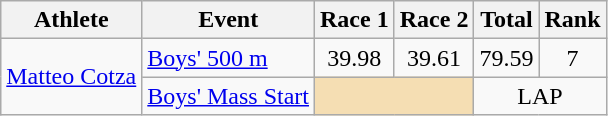<table class="wikitable">
<tr>
<th>Athlete</th>
<th>Event</th>
<th>Race 1</th>
<th>Race 2</th>
<th>Total</th>
<th>Rank</th>
</tr>
<tr>
<td rowspan=2><a href='#'>Matteo Cotza</a></td>
<td><a href='#'>Boys' 500 m</a></td>
<td align="center">39.98</td>
<td align="center">39.61</td>
<td align="center">79.59</td>
<td align="center">7</td>
</tr>
<tr>
<td><a href='#'>Boys' Mass Start</a></td>
<td colspan=2 bgcolor="wheat"></td>
<td align="center" colspan=2>LAP</td>
</tr>
</table>
